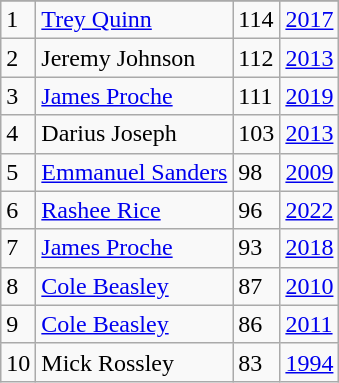<table class="wikitable">
<tr>
</tr>
<tr>
<td>1</td>
<td><a href='#'>Trey Quinn</a></td>
<td>114</td>
<td><a href='#'>2017</a></td>
</tr>
<tr>
<td>2</td>
<td>Jeremy Johnson</td>
<td>112</td>
<td><a href='#'>2013</a></td>
</tr>
<tr>
<td>3</td>
<td><a href='#'>James Proche</a></td>
<td>111</td>
<td><a href='#'>2019</a></td>
</tr>
<tr>
<td>4</td>
<td>Darius Joseph</td>
<td>103</td>
<td><a href='#'>2013</a></td>
</tr>
<tr>
<td>5</td>
<td><a href='#'>Emmanuel Sanders</a></td>
<td>98</td>
<td><a href='#'>2009</a></td>
</tr>
<tr>
<td>6</td>
<td><a href='#'>Rashee Rice</a></td>
<td>96</td>
<td><a href='#'>2022</a></td>
</tr>
<tr>
<td>7</td>
<td><a href='#'>James Proche</a></td>
<td>93</td>
<td><a href='#'>2018</a></td>
</tr>
<tr>
<td>8</td>
<td><a href='#'>Cole Beasley</a></td>
<td>87</td>
<td><a href='#'>2010</a></td>
</tr>
<tr>
<td>9</td>
<td><a href='#'>Cole Beasley</a></td>
<td>86</td>
<td><a href='#'>2011</a></td>
</tr>
<tr>
<td>10</td>
<td>Mick Rossley</td>
<td>83</td>
<td><a href='#'>1994</a></td>
</tr>
</table>
